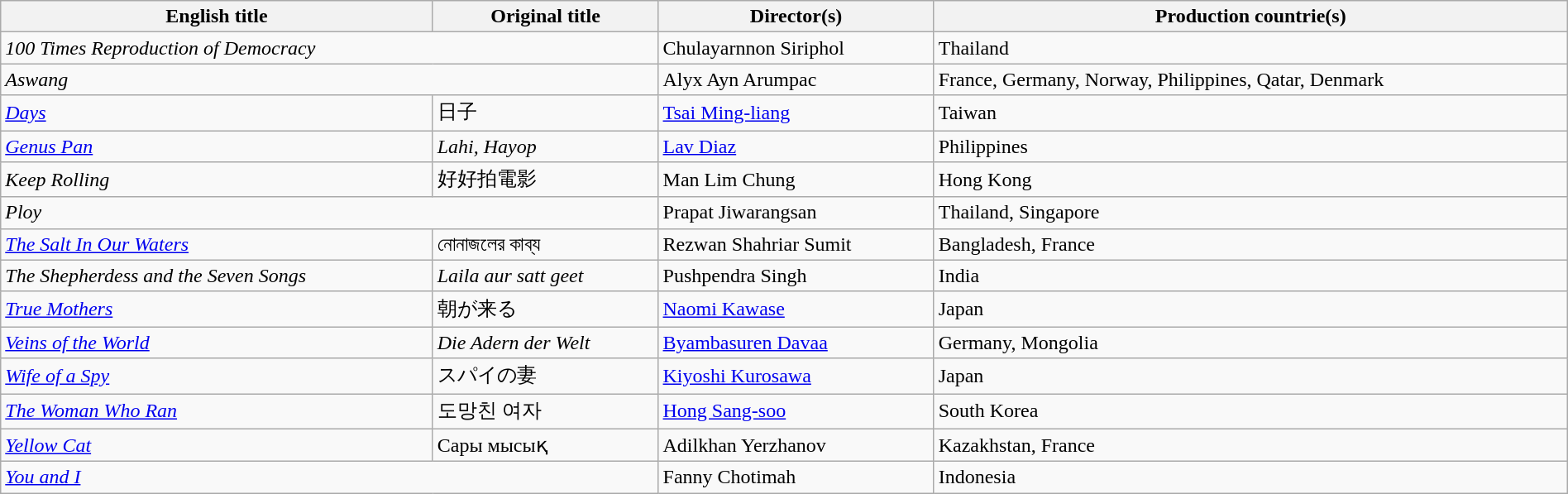<table class="sortable wikitable" style="width:100%; margin-bottom:4px">
<tr>
<th scope="col">English title</th>
<th scope="col">Original title</th>
<th scope="col">Director(s)</th>
<th scope="col">Production countrie(s)</th>
</tr>
<tr>
<td colspan="2"><em>100 Times Reproduction of Democracy</em></td>
<td>Chulayarnnon Siriphol</td>
<td>Thailand</td>
</tr>
<tr>
<td colspan="2"><em>Aswang</em></td>
<td>Alyx Ayn Arumpac</td>
<td>France, Germany, Norway, Philippines, Qatar, Denmark</td>
</tr>
<tr>
<td><em><a href='#'>Days</a></em></td>
<td>日子</td>
<td><a href='#'>Tsai Ming-liang</a></td>
<td>Taiwan</td>
</tr>
<tr>
<td><em><a href='#'>Genus Pan</a></em></td>
<td><em>Lahi, Hayop</em></td>
<td><a href='#'>Lav Diaz</a></td>
<td>Philippines</td>
</tr>
<tr>
<td><em>Keep Rolling</em></td>
<td>好好拍電影</td>
<td>Man Lim Chung</td>
<td>Hong Kong</td>
</tr>
<tr>
<td colspan="2"><em>Ploy</em></td>
<td>Prapat Jiwarangsan</td>
<td>Thailand, Singapore</td>
</tr>
<tr>
<td><em><a href='#'>The Salt In Our Waters</a></em></td>
<td>নোনাজলের কাব্য</td>
<td>Rezwan Shahriar Sumit</td>
<td>Bangladesh, France</td>
</tr>
<tr>
<td><em>The Shepherdess and the Seven Songs</em></td>
<td><em>Laila aur satt geet</em></td>
<td>Pushpendra Singh</td>
<td>India</td>
</tr>
<tr>
<td><em><a href='#'>True Mothers</a></em></td>
<td>朝が来る</td>
<td><a href='#'>Naomi Kawase</a></td>
<td>Japan</td>
</tr>
<tr>
<td><em><a href='#'>Veins of the World</a></em></td>
<td><em>Die Adern der Welt</em></td>
<td><a href='#'>Byambasuren Davaa</a></td>
<td>Germany, Mongolia</td>
</tr>
<tr>
<td><em><a href='#'>Wife of a Spy</a></em></td>
<td>スパイの妻</td>
<td><a href='#'>Kiyoshi Kurosawa</a></td>
<td>Japan</td>
</tr>
<tr>
<td><em><a href='#'>The Woman Who Ran</a></em></td>
<td>도망친 여자</td>
<td><a href='#'>Hong Sang-soo</a></td>
<td>South Korea</td>
</tr>
<tr>
<td><em><a href='#'>Yellow Cat</a></em></td>
<td>Сары мысық</td>
<td>Adilkhan Yerzhanov</td>
<td>Kazakhstan, France</td>
</tr>
<tr>
<td colspan="2"><em><a href='#'>You and I</a></em></td>
<td>Fanny Chotimah</td>
<td>Indonesia</td>
</tr>
</table>
